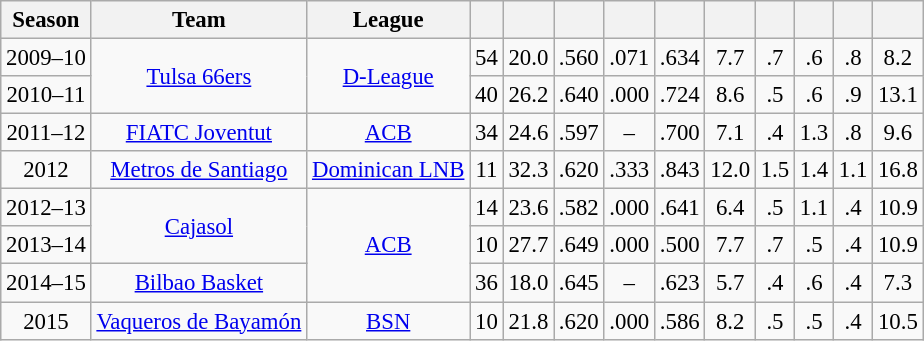<table class="wikitable sortable" style="font-size:95%; text-align:center;">
<tr>
<th>Season</th>
<th>Team</th>
<th>League</th>
<th></th>
<th></th>
<th></th>
<th></th>
<th></th>
<th></th>
<th></th>
<th></th>
<th></th>
<th></th>
</tr>
<tr>
<td>2009–10</td>
<td rowspan="2"><a href='#'>Tulsa 66ers</a></td>
<td rowspan="2"><a href='#'>D-League</a></td>
<td>54</td>
<td>20.0</td>
<td>.560</td>
<td>.071</td>
<td>.634</td>
<td>7.7</td>
<td>.7</td>
<td>.6</td>
<td>.8</td>
<td>8.2</td>
</tr>
<tr>
<td>2010–11</td>
<td>40</td>
<td>26.2</td>
<td>.640</td>
<td>.000</td>
<td>.724</td>
<td>8.6</td>
<td>.5</td>
<td>.6</td>
<td>.9</td>
<td>13.1</td>
</tr>
<tr>
<td>2011–12</td>
<td><a href='#'>FIATC Joventut</a></td>
<td><a href='#'>ACB</a></td>
<td>34</td>
<td>24.6</td>
<td>.597</td>
<td>–</td>
<td>.700</td>
<td>7.1</td>
<td>.4</td>
<td>1.3</td>
<td>.8</td>
<td>9.6</td>
</tr>
<tr>
<td>2012</td>
<td><a href='#'>Metros de Santiago</a></td>
<td><a href='#'>Dominican LNB</a></td>
<td>11</td>
<td>32.3</td>
<td>.620</td>
<td>.333</td>
<td>.843</td>
<td>12.0</td>
<td>1.5</td>
<td>1.4</td>
<td>1.1</td>
<td>16.8</td>
</tr>
<tr>
<td>2012–13</td>
<td rowspan="2"><a href='#'>Cajasol</a></td>
<td rowspan="3"><a href='#'>ACB</a></td>
<td>14</td>
<td>23.6</td>
<td>.582</td>
<td>.000</td>
<td>.641</td>
<td>6.4</td>
<td>.5</td>
<td>1.1</td>
<td>.4</td>
<td>10.9</td>
</tr>
<tr>
<td>2013–14</td>
<td>10</td>
<td>27.7</td>
<td>.649</td>
<td>.000</td>
<td>.500</td>
<td>7.7</td>
<td>.7</td>
<td>.5</td>
<td>.4</td>
<td>10.9</td>
</tr>
<tr>
<td>2014–15</td>
<td><a href='#'>Bilbao Basket</a></td>
<td>36</td>
<td>18.0</td>
<td>.645</td>
<td>–</td>
<td>.623</td>
<td>5.7</td>
<td>.4</td>
<td>.6</td>
<td>.4</td>
<td>7.3</td>
</tr>
<tr>
<td>2015</td>
<td><a href='#'>Vaqueros de Bayamón</a></td>
<td><a href='#'>BSN</a></td>
<td>10</td>
<td>21.8</td>
<td>.620</td>
<td>.000</td>
<td>.586</td>
<td>8.2</td>
<td>.5</td>
<td>.5</td>
<td>.4</td>
<td>10.5</td>
</tr>
</table>
